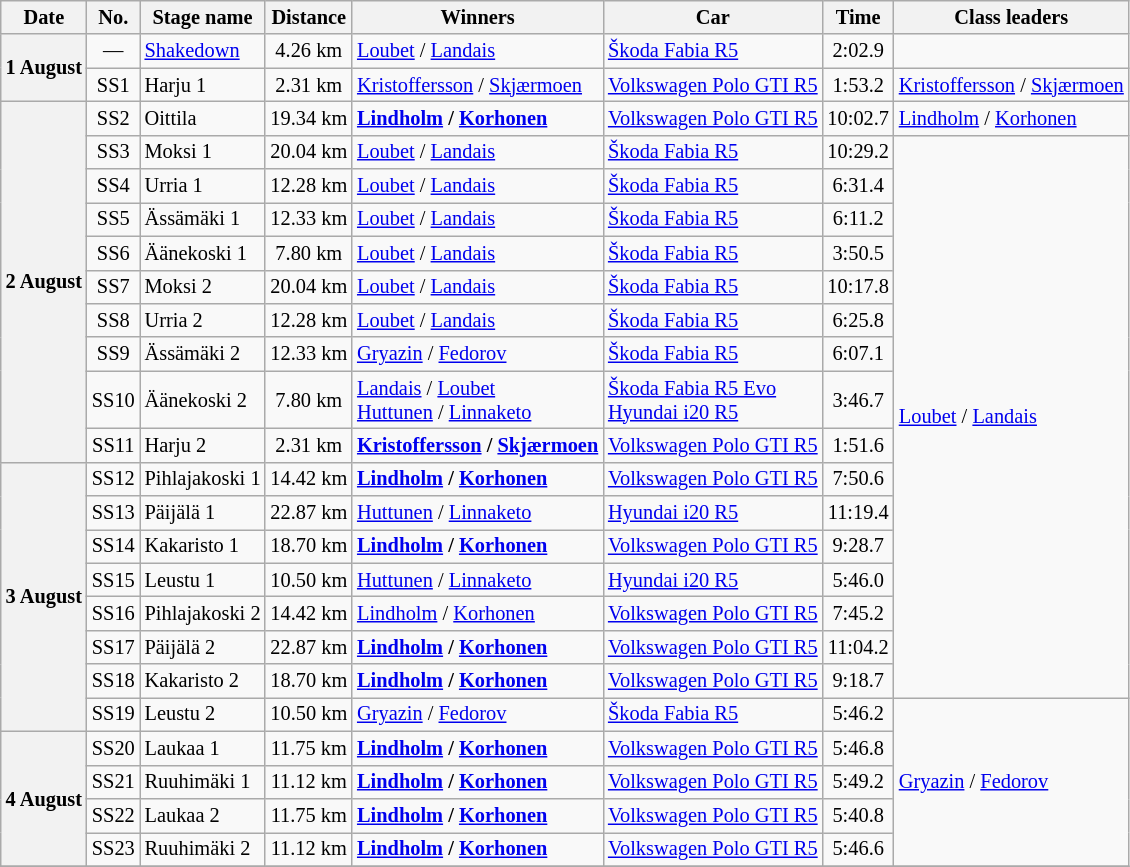<table class="wikitable" style="font-size: 85%;">
<tr>
<th>Date</th>
<th>No.</th>
<th>Stage name</th>
<th>Distance</th>
<th>Winners</th>
<th>Car</th>
<th>Time</th>
<th>Class leaders</th>
</tr>
<tr>
<th nowrap rowspan="2">1 August</th>
<td align="center">—</td>
<td nowrap><a href='#'>Shakedown</a></td>
<td align="center">4.26 km</td>
<td><a href='#'>Loubet</a> / <a href='#'>Landais</a></td>
<td><a href='#'>Škoda Fabia R5</a></td>
<td align="center">2:02.9</td>
<td></td>
</tr>
<tr>
<td align="center">SS1</td>
<td>Harju 1</td>
<td align="center">2.31 km</td>
<td nowrap><a href='#'>Kristoffersson</a> / <a href='#'>Skjærmoen</a></td>
<td nowrap><a href='#'>Volkswagen Polo GTI R5</a></td>
<td align="center">1:53.2</td>
<td nowrap><a href='#'>Kristoffersson</a> / <a href='#'>Skjærmoen</a></td>
</tr>
<tr>
<th rowspan="10">2 August</th>
<td align="center">SS2</td>
<td>Oittila</td>
<td align="center">19.34 km</td>
<td><strong><a href='#'>Lindholm</a> / <a href='#'>Korhonen</a></strong></td>
<td><a href='#'>Volkswagen Polo GTI R5</a></td>
<td align="center">10:02.7</td>
<td><a href='#'>Lindholm</a> / <a href='#'>Korhonen</a></td>
</tr>
<tr>
<td align="center">SS3</td>
<td>Moksi 1</td>
<td align="center">20.04 km</td>
<td><a href='#'>Loubet</a> / <a href='#'>Landais</a></td>
<td><a href='#'>Škoda Fabia R5</a></td>
<td align="center">10:29.2</td>
<td rowspan="16"><a href='#'>Loubet</a> / <a href='#'>Landais</a></td>
</tr>
<tr>
<td align="center">SS4</td>
<td>Urria 1</td>
<td align="center">12.28 km</td>
<td><a href='#'>Loubet</a> / <a href='#'>Landais</a></td>
<td><a href='#'>Škoda Fabia R5</a></td>
<td align="center">6:31.4</td>
</tr>
<tr>
<td align="center">SS5</td>
<td>Ässämäki 1</td>
<td align="center">12.33 km</td>
<td><a href='#'>Loubet</a> / <a href='#'>Landais</a></td>
<td><a href='#'>Škoda Fabia R5</a></td>
<td align="center">6:11.2</td>
</tr>
<tr>
<td align="center">SS6</td>
<td>Äänekoski 1</td>
<td align="center">7.80 km</td>
<td><a href='#'>Loubet</a> / <a href='#'>Landais</a></td>
<td><a href='#'>Škoda Fabia R5</a></td>
<td align="center">3:50.5</td>
</tr>
<tr>
<td align="center">SS7</td>
<td>Moksi 2</td>
<td align="center">20.04 km</td>
<td><a href='#'>Loubet</a> / <a href='#'>Landais</a></td>
<td><a href='#'>Škoda Fabia R5</a></td>
<td align="center">10:17.8</td>
</tr>
<tr>
<td align="center">SS8</td>
<td>Urria 2</td>
<td align="center">12.28 km</td>
<td><a href='#'>Loubet</a> / <a href='#'>Landais</a></td>
<td><a href='#'>Škoda Fabia R5</a></td>
<td align="center">6:25.8</td>
</tr>
<tr>
<td align="center">SS9</td>
<td>Ässämäki 2</td>
<td align="center">12.33 km</td>
<td><a href='#'>Gryazin</a> / <a href='#'>Fedorov</a></td>
<td><a href='#'>Škoda Fabia R5</a></td>
<td align="center">6:07.1</td>
</tr>
<tr>
<td align="center">SS10</td>
<td>Äänekoski 2</td>
<td align="center">7.80 km</td>
<td><a href='#'>Landais</a> / <a href='#'>Loubet</a><br><a href='#'>Huttunen</a> / <a href='#'>Linnaketo</a></td>
<td><a href='#'>Škoda Fabia R5 Evo</a><br><a href='#'>Hyundai i20 R5</a></td>
<td align="center">3:46.7</td>
</tr>
<tr>
<td align="center">SS11</td>
<td>Harju 2</td>
<td align="center">2.31 km</td>
<td nowrap><strong><a href='#'>Kristoffersson</a> / <a href='#'>Skjærmoen</a></strong></td>
<td><a href='#'>Volkswagen Polo GTI R5</a></td>
<td align="center">1:51.6</td>
</tr>
<tr>
<th rowspan="8">3 August</th>
<td align="center">SS12</td>
<td>Pihlajakoski 1</td>
<td align="center">14.42 km</td>
<td><strong><a href='#'>Lindholm</a> / <a href='#'>Korhonen</a></strong></td>
<td><a href='#'>Volkswagen Polo GTI R5</a></td>
<td align="center">7:50.6</td>
</tr>
<tr>
<td align="center">SS13</td>
<td>Päijälä 1</td>
<td align="center">22.87 km</td>
<td><a href='#'>Huttunen</a> / <a href='#'>Linnaketo</a></td>
<td><a href='#'>Hyundai i20 R5</a></td>
<td align="center">11:19.4</td>
</tr>
<tr>
<td align="center">SS14</td>
<td>Kakaristo 1</td>
<td align="center">18.70 km</td>
<td><strong><a href='#'>Lindholm</a> / <a href='#'>Korhonen</a></strong></td>
<td><a href='#'>Volkswagen Polo GTI R5</a></td>
<td align="center">9:28.7</td>
</tr>
<tr>
<td align="center">SS15</td>
<td>Leustu 1</td>
<td align="center">10.50 km</td>
<td><a href='#'>Huttunen</a> / <a href='#'>Linnaketo</a></td>
<td><a href='#'>Hyundai i20 R5</a></td>
<td align="center">5:46.0</td>
</tr>
<tr>
<td align="center">SS16</td>
<td>Pihlajakoski 2</td>
<td align="center">14.42 km</td>
<td><a href='#'>Lindholm</a> / <a href='#'>Korhonen</a></td>
<td><a href='#'>Volkswagen Polo GTI R5</a></td>
<td align="center">7:45.2</td>
</tr>
<tr>
<td align="center">SS17</td>
<td>Päijälä 2</td>
<td align="center">22.87 km</td>
<td><strong><a href='#'>Lindholm</a> / <a href='#'>Korhonen</a></strong></td>
<td><a href='#'>Volkswagen Polo GTI R5</a></td>
<td align="center">11:04.2</td>
</tr>
<tr>
<td align="center">SS18</td>
<td>Kakaristo 2</td>
<td align="center">18.70 km</td>
<td><strong><a href='#'>Lindholm</a> / <a href='#'>Korhonen</a></strong></td>
<td><a href='#'>Volkswagen Polo GTI R5</a></td>
<td align="center">9:18.7</td>
</tr>
<tr>
<td align="center">SS19</td>
<td>Leustu 2</td>
<td align="center">10.50 km</td>
<td><a href='#'>Gryazin</a> / <a href='#'>Fedorov</a></td>
<td><a href='#'>Škoda Fabia R5</a></td>
<td align="center">5:46.2</td>
<td rowspan="5"><a href='#'>Gryazin</a> / <a href='#'>Fedorov</a></td>
</tr>
<tr>
<th rowspan="4">4 August</th>
<td align="center">SS20</td>
<td>Laukaa 1</td>
<td align="center">11.75 km</td>
<td><strong><a href='#'>Lindholm</a> / <a href='#'>Korhonen</a></strong></td>
<td><a href='#'>Volkswagen Polo GTI R5</a></td>
<td align="center">5:46.8</td>
</tr>
<tr>
<td align="center">SS21</td>
<td>Ruuhimäki 1</td>
<td align="center">11.12 km</td>
<td><strong><a href='#'>Lindholm</a> / <a href='#'>Korhonen</a></strong></td>
<td><a href='#'>Volkswagen Polo GTI R5</a></td>
<td align="center">5:49.2</td>
</tr>
<tr>
<td align="center">SS22</td>
<td>Laukaa 2</td>
<td align="center">11.75 km</td>
<td><strong><a href='#'>Lindholm</a> / <a href='#'>Korhonen</a></strong></td>
<td><a href='#'>Volkswagen Polo GTI R5</a></td>
<td align="center">5:40.8</td>
</tr>
<tr>
<td align="center">SS23</td>
<td>Ruuhimäki 2</td>
<td align="center">11.12 km</td>
<td><strong><a href='#'>Lindholm</a> / <a href='#'>Korhonen</a></strong></td>
<td><a href='#'>Volkswagen Polo GTI R5</a></td>
<td align="center">5:46.6</td>
</tr>
<tr>
</tr>
</table>
